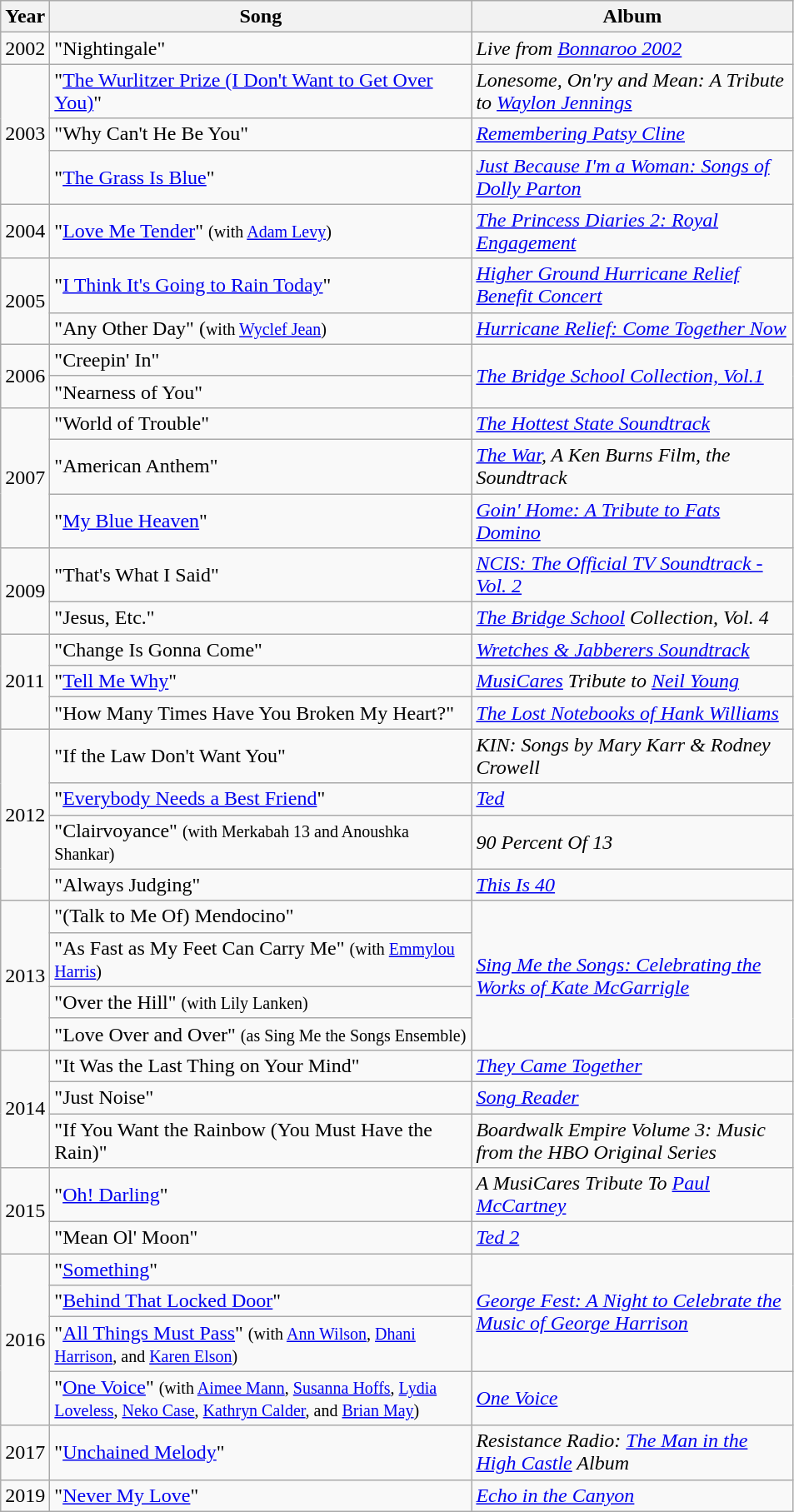<table class="wikitable">
<tr>
<th style="text-align:center; width:20px;">Year</th>
<th style="text-align:center; width:330px;">Song</th>
<th style="text-align:center; width:250px;">Album</th>
</tr>
<tr>
<td>2002</td>
<td>"Nightingale"</td>
<td><em>Live from <a href='#'>Bonnaroo 2002</a></em></td>
</tr>
<tr>
<td rowspan="3">2003</td>
<td>"<a href='#'>The Wurlitzer Prize (I Don't Want to Get Over You)</a>"</td>
<td><em>Lonesome, On'ry and Mean: A Tribute to <a href='#'>Waylon Jennings</a></em></td>
</tr>
<tr>
<td>"Why Can't He Be You"</td>
<td><em><a href='#'>Remembering Patsy Cline</a></em></td>
</tr>
<tr>
<td>"<a href='#'>The Grass Is Blue</a>"</td>
<td><em><a href='#'>Just Because I'm a Woman: Songs of Dolly Parton</a></em></td>
</tr>
<tr>
<td>2004</td>
<td>"<a href='#'>Love Me Tender</a>" <small>(with <a href='#'>Adam Levy</a>)</small></td>
<td><em><a href='#'>The Princess Diaries 2: Royal Engagement</a></em></td>
</tr>
<tr>
<td rowspan="2">2005</td>
<td>"<a href='#'>I Think It's Going to Rain Today</a>"</td>
<td><em><a href='#'>Higher Ground Hurricane Relief Benefit Concert</a></em></td>
</tr>
<tr>
<td>"Any Other Day" (<small>with <a href='#'>Wyclef Jean</a>)</small></td>
<td><em><a href='#'>Hurricane Relief: Come Together Now</a></em></td>
</tr>
<tr>
<td rowspan="2">2006</td>
<td>"Creepin' In"</td>
<td rowspan="2"><em><a href='#'>The Bridge School Collection, Vol.1</a></em></td>
</tr>
<tr>
<td>"Nearness of You"</td>
</tr>
<tr>
<td rowspan="3">2007</td>
<td>"World of Trouble"</td>
<td><em><a href='#'>The Hottest State Soundtrack</a></em></td>
</tr>
<tr>
<td>"American Anthem"</td>
<td><em><a href='#'>The War</a>, A Ken Burns Film, the Soundtrack</em></td>
</tr>
<tr>
<td>"<a href='#'>My Blue Heaven</a>"</td>
<td><em><a href='#'>Goin' Home: A Tribute to Fats Domino</a></em></td>
</tr>
<tr>
<td rowspan="2">2009</td>
<td>"That's What I Said"</td>
<td><em><a href='#'>NCIS: The Official TV Soundtrack - Vol. 2</a></em></td>
</tr>
<tr>
<td>"Jesus, Etc."</td>
<td><em><a href='#'>The Bridge School</a> Collection, Vol. 4</em></td>
</tr>
<tr>
<td rowspan="3">2011</td>
<td>"Change Is Gonna Come"</td>
<td><em><a href='#'>Wretches & Jabberers Soundtrack</a></em></td>
</tr>
<tr>
<td>"<a href='#'>Tell Me Why</a>"</td>
<td><em><a href='#'>MusiCares</a> Tribute to <a href='#'>Neil Young</a></em></td>
</tr>
<tr>
<td>"How Many Times Have You Broken My Heart?"</td>
<td><em><a href='#'>The Lost Notebooks of Hank Williams</a></em></td>
</tr>
<tr>
<td rowspan="4">2012</td>
<td>"If the Law Don't Want You"</td>
<td><em>KIN: Songs by Mary Karr & Rodney Crowell</em></td>
</tr>
<tr>
<td>"<a href='#'>Everybody Needs a Best Friend</a>"</td>
<td><em><a href='#'>Ted</a></em></td>
</tr>
<tr>
<td>"Clairvoyance" <small>(with Merkabah 13 and Anoushka Shankar)</small></td>
<td><em>90 Percent Of 13</em></td>
</tr>
<tr>
<td>"Always Judging"</td>
<td><em><a href='#'>This Is 40</a></em></td>
</tr>
<tr>
<td rowspan="4">2013</td>
<td>"(Talk to Me Of) Mendocino"</td>
<td rowspan="4"><em><a href='#'>Sing Me the Songs: Celebrating the Works of Kate McGarrigle</a></em></td>
</tr>
<tr>
<td>"As Fast as My Feet Can Carry Me" <small>(with <a href='#'>Emmylou Harris</a>)</small></td>
</tr>
<tr>
<td>"Over the Hill" <small>(with Lily Lanken)</small></td>
</tr>
<tr>
<td>"Love Over and Over" <small>(as Sing Me the Songs Ensemble)</small></td>
</tr>
<tr>
<td rowspan="3">2014</td>
<td>"It Was the Last Thing on Your Mind"</td>
<td><em><a href='#'>They Came Together</a></em></td>
</tr>
<tr>
<td>"Just Noise"</td>
<td><em><a href='#'>Song Reader</a></em></td>
</tr>
<tr>
<td>"If You Want the Rainbow (You Must Have the Rain)"</td>
<td><em>Boardwalk Empire Volume 3: Music from the HBO Original Series</em></td>
</tr>
<tr>
<td rowspan="2">2015</td>
<td>"<a href='#'>Oh! Darling</a>"</td>
<td><em>A MusiCares Tribute To <a href='#'>Paul McCartney</a></em></td>
</tr>
<tr>
<td>"Mean Ol' Moon"</td>
<td><em><a href='#'>Ted 2</a></em></td>
</tr>
<tr>
<td rowspan="4">2016</td>
<td>"<a href='#'>Something</a>"</td>
<td rowspan="3"><em><a href='#'>George Fest: A Night to Celebrate the Music of George Harrison</a></em></td>
</tr>
<tr>
<td>"<a href='#'>Behind That Locked Door</a>"</td>
</tr>
<tr>
<td>"<a href='#'>All Things Must Pass</a>" <small>(with <a href='#'>Ann Wilson</a>, <a href='#'>Dhani Harrison</a>, and <a href='#'>Karen Elson</a>)</small></td>
</tr>
<tr>
<td>"<a href='#'>One Voice</a>" <small>(with <a href='#'>Aimee Mann</a>, <a href='#'>Susanna Hoffs</a>, <a href='#'>Lydia Loveless</a>, <a href='#'>Neko Case</a>, <a href='#'>Kathryn Calder</a>, and <a href='#'>Brian May</a>)</small></td>
<td><em><a href='#'>One Voice</a></em></td>
</tr>
<tr>
<td>2017</td>
<td>"<a href='#'>Unchained Melody</a>"</td>
<td><em>Resistance Radio: <a href='#'>The Man in the High Castle</a> Album</em></td>
</tr>
<tr>
<td>2019</td>
<td>"<a href='#'>Never My Love</a>"</td>
<td><em><a href='#'>Echo in the Canyon</a></em></td>
</tr>
</table>
